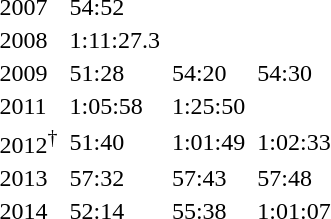<table>
<tr>
<td>2007</td>
<td></td>
<td>54:52</td>
<td></td>
<td></td>
<td></td>
<td></td>
</tr>
<tr>
<td>2008</td>
<td></td>
<td>1:11:27.3</td>
<td></td>
<td></td>
<td></td>
<td></td>
</tr>
<tr>
<td>2009</td>
<td></td>
<td>51:28</td>
<td></td>
<td>54:20</td>
<td></td>
<td>54:30</td>
</tr>
<tr>
<td>2011</td>
<td></td>
<td>1:05:58</td>
<td></td>
<td>1:25:50</td>
<td></td>
<td></td>
</tr>
<tr>
<td>2012<sup>†</sup></td>
<td></td>
<td>51:40</td>
<td></td>
<td>1:01:49</td>
<td></td>
<td>1:02:33</td>
</tr>
<tr>
<td>2013</td>
<td></td>
<td>57:32</td>
<td></td>
<td>57:43</td>
<td></td>
<td>57:48</td>
</tr>
<tr>
<td>2014</td>
<td></td>
<td>52:14</td>
<td></td>
<td>55:38</td>
<td></td>
<td>1:01:07</td>
</tr>
</table>
